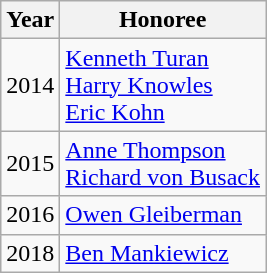<table class="wikitable">
<tr>
<th>Year</th>
<th>Honoree</th>
</tr>
<tr>
<td>2014</td>
<td><a href='#'>Kenneth Turan</a><br><a href='#'>Harry Knowles</a><br><a href='#'>Eric Kohn</a></td>
</tr>
<tr>
<td>2015</td>
<td><a href='#'>Anne Thompson</a><br><a href='#'>Richard von Busack</a></td>
</tr>
<tr>
<td>2016</td>
<td><a href='#'>Owen Gleiberman</a></td>
</tr>
<tr>
<td>2018</td>
<td><a href='#'>Ben Mankiewicz</a></td>
</tr>
</table>
